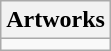<table class="wikitable collapsible collapsed">
<tr>
<th>Artworks</th>
</tr>
<tr>
<td></td>
</tr>
</table>
